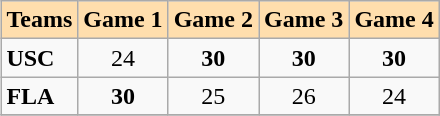<table class="wikitable" align=right>
<tr bgcolor=#ffdead align=center>
<td colspan=1><strong>Teams</strong></td>
<td colspan=1><strong>Game 1</strong></td>
<td colspan=1><strong>Game 2</strong></td>
<td colspan=1><strong>Game 3</strong></td>
<td colspan=1><strong>Game 4</strong></td>
</tr>
<tr>
<td><strong>USC</strong></td>
<td align=center>24</td>
<td align=center><strong>30</strong></td>
<td align=center><strong>30</strong></td>
<td align=center><strong>30</strong></td>
</tr>
<tr>
<td><strong>FLA</strong></td>
<td align=center><strong>30</strong></td>
<td align=center>25</td>
<td align=center>26</td>
<td align=center>24</td>
</tr>
<tr>
</tr>
</table>
